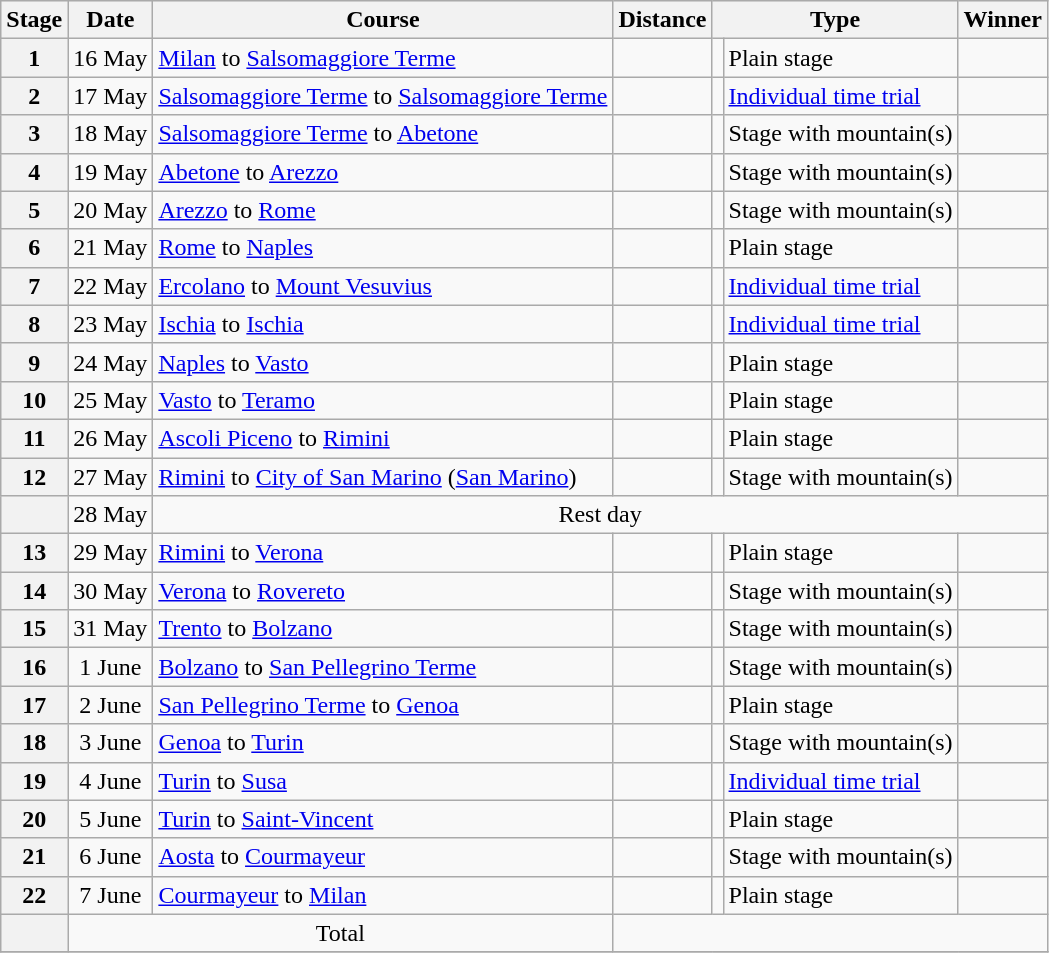<table class="wikitable">
<tr style="background:#efefef;">
<th>Stage</th>
<th>Date</th>
<th>Course</th>
<th>Distance</th>
<th colspan="2">Type</th>
<th>Winner</th>
</tr>
<tr>
<th style="text-align:center">1</th>
<td style="text-align:center;">16 May</td>
<td><a href='#'>Milan</a> to <a href='#'>Salsomaggiore Terme</a></td>
<td style="text-align:center;"></td>
<td style="text-align:center;"></td>
<td>Plain stage</td>
<td></td>
</tr>
<tr>
<th style="text-align:center">2</th>
<td style="text-align:center;">17 May</td>
<td><a href='#'>Salsomaggiore Terme</a> to <a href='#'>Salsomaggiore Terme</a></td>
<td style="text-align:center;"></td>
<td style="text-align:center;"></td>
<td><a href='#'>Individual time trial</a></td>
<td></td>
</tr>
<tr>
<th style="text-align:center">3</th>
<td style="text-align:center;">18 May</td>
<td><a href='#'>Salsomaggiore Terme</a> to <a href='#'>Abetone</a></td>
<td style="text-align:center;"></td>
<td style="text-align:center;"></td>
<td>Stage with mountain(s)</td>
<td></td>
</tr>
<tr>
<th style="text-align:center">4</th>
<td style="text-align:center;">19 May</td>
<td><a href='#'>Abetone</a> to <a href='#'>Arezzo</a></td>
<td style="text-align:center;"></td>
<td style="text-align:center;"></td>
<td>Stage with mountain(s)</td>
<td></td>
</tr>
<tr>
<th style="text-align:center">5</th>
<td style="text-align:center;">20 May</td>
<td><a href='#'>Arezzo</a> to <a href='#'>Rome</a></td>
<td style="text-align:center;"></td>
<td style="text-align:center;"></td>
<td>Stage with mountain(s)</td>
<td></td>
</tr>
<tr>
<th style="text-align:center">6</th>
<td style="text-align:center;">21 May</td>
<td><a href='#'>Rome</a> to <a href='#'>Naples</a></td>
<td style="text-align:center;"></td>
<td style="text-align:center;"></td>
<td>Plain stage</td>
<td></td>
</tr>
<tr>
<th style="text-align:center">7</th>
<td style="text-align:center;">22 May</td>
<td><a href='#'>Ercolano</a> to <a href='#'>Mount Vesuvius</a></td>
<td style="text-align:center;"></td>
<td style="text-align:center;"></td>
<td><a href='#'>Individual time trial</a></td>
<td></td>
</tr>
<tr>
<th style="text-align:center">8</th>
<td style="text-align:center;">23 May</td>
<td><a href='#'>Ischia</a> to <a href='#'>Ischia</a></td>
<td style="text-align:center;"></td>
<td style="text-align:center;"></td>
<td><a href='#'>Individual time trial</a></td>
<td></td>
</tr>
<tr>
<th style="text-align:center">9</th>
<td style="text-align:center;">24 May</td>
<td><a href='#'>Naples</a> to <a href='#'>Vasto</a></td>
<td style="text-align:center;"></td>
<td style="text-align:center;"></td>
<td>Plain stage</td>
<td></td>
</tr>
<tr>
<th style="text-align:center">10</th>
<td style="text-align:center;">25 May</td>
<td><a href='#'>Vasto</a> to <a href='#'>Teramo</a></td>
<td style="text-align:center;"></td>
<td style="text-align:center;"></td>
<td>Plain stage</td>
<td></td>
</tr>
<tr>
<th style="text-align:center">11</th>
<td style="text-align:center;">26 May</td>
<td><a href='#'>Ascoli Piceno</a> to <a href='#'>Rimini</a></td>
<td style="text-align:center;"></td>
<td style="text-align:center;"></td>
<td>Plain stage</td>
<td></td>
</tr>
<tr>
<th style="text-align:center">12</th>
<td style="text-align:center;">27 May</td>
<td><a href='#'>Rimini</a> to <a href='#'>City of San Marino</a> (<a href='#'>San Marino</a>)</td>
<td style="text-align:center;"></td>
<td style="text-align:center;"></td>
<td>Stage with mountain(s)</td>
<td></td>
</tr>
<tr>
<th></th>
<td align="center">28 May</td>
<td colspan="6" align=center>Rest day</td>
</tr>
<tr>
<th style="text-align:center">13</th>
<td style="text-align:center;">29 May</td>
<td><a href='#'>Rimini</a> to <a href='#'>Verona</a></td>
<td style="text-align:center;"></td>
<td style="text-align:center;"></td>
<td>Plain stage</td>
<td></td>
</tr>
<tr>
<th style="text-align:center">14</th>
<td style="text-align:center;">30 May</td>
<td><a href='#'>Verona</a> to <a href='#'>Rovereto</a></td>
<td style="text-align:center;"></td>
<td style="text-align:center;"></td>
<td>Stage with mountain(s)</td>
<td></td>
</tr>
<tr>
<th style="text-align:center">15</th>
<td style="text-align:center;">31 May</td>
<td><a href='#'>Trento</a> to <a href='#'>Bolzano</a></td>
<td style="text-align:center;"></td>
<td style="text-align:center;"></td>
<td>Stage with mountain(s)</td>
<td></td>
</tr>
<tr>
<th style="text-align:center">16</th>
<td style="text-align:center;">1 June</td>
<td><a href='#'>Bolzano</a> to <a href='#'>San Pellegrino Terme</a></td>
<td style="text-align:center;"></td>
<td style="text-align:center;"></td>
<td>Stage with mountain(s)</td>
<td></td>
</tr>
<tr>
<th style="text-align:center">17</th>
<td style="text-align:center;">2 June</td>
<td><a href='#'>San Pellegrino Terme</a> to <a href='#'>Genoa</a></td>
<td style="text-align:center;"></td>
<td style="text-align:center;"></td>
<td>Plain stage</td>
<td></td>
</tr>
<tr>
<th style="text-align:center">18</th>
<td style="text-align:center;">3 June</td>
<td><a href='#'>Genoa</a> to <a href='#'>Turin</a></td>
<td style="text-align:center;"></td>
<td style="text-align:center;"></td>
<td>Stage with mountain(s)</td>
<td></td>
</tr>
<tr>
<th style="text-align:center">19</th>
<td style="text-align:center;">4 June</td>
<td><a href='#'>Turin</a> to <a href='#'>Susa</a></td>
<td style="text-align:center;"></td>
<td style="text-align:center;"></td>
<td><a href='#'>Individual time trial</a></td>
<td></td>
</tr>
<tr>
<th style="text-align:center">20</th>
<td style="text-align:center;">5 June</td>
<td><a href='#'>Turin</a> to <a href='#'>Saint-Vincent</a></td>
<td style="text-align:center;"></td>
<td style="text-align:center;"></td>
<td>Plain stage</td>
<td></td>
</tr>
<tr>
<th style="text-align:center">21</th>
<td style="text-align:center;">6 June</td>
<td><a href='#'>Aosta</a> to <a href='#'>Courmayeur</a></td>
<td style="text-align:center;"></td>
<td style="text-align:center;"></td>
<td>Stage with mountain(s)</td>
<td></td>
</tr>
<tr>
<th style="text-align:center">22</th>
<td style="text-align:center;">7 June</td>
<td><a href='#'>Courmayeur</a> to <a href='#'>Milan</a></td>
<td style="text-align:center;"></td>
<td style="text-align:center;"></td>
<td>Plain stage</td>
<td></td>
</tr>
<tr>
<th></th>
<td colspan="2" align=center>Total</td>
<td colspan="5" align="center"></td>
</tr>
<tr>
</tr>
</table>
